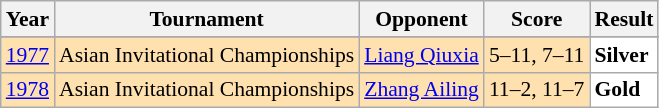<table class="sortable wikitable" style="font-size:90%;">
<tr>
<th>Year</th>
<th>Tournament</th>
<th>Opponent</th>
<th>Score</th>
<th>Result</th>
</tr>
<tr>
</tr>
<tr style="background:#FFE0AF">
<td align="center"><a href='#'>1977</a></td>
<td align="left">Asian Invitational Championships</td>
<td align="left"> <a href='#'>Liang Qiuxia</a></td>
<td align="left">5–11, 7–11</td>
<td style="text-align:left; background:white"> <strong>Silver</strong></td>
</tr>
<tr style="background:#FFE0AF">
<td align="center"><a href='#'>1978</a></td>
<td align="left">Asian Invitational Championships</td>
<td align="left"> <a href='#'>Zhang Ailing</a></td>
<td align="left">11–2, 11–7</td>
<td style="text-align:left; background:white"> <strong>Gold</strong></td>
</tr>
</table>
